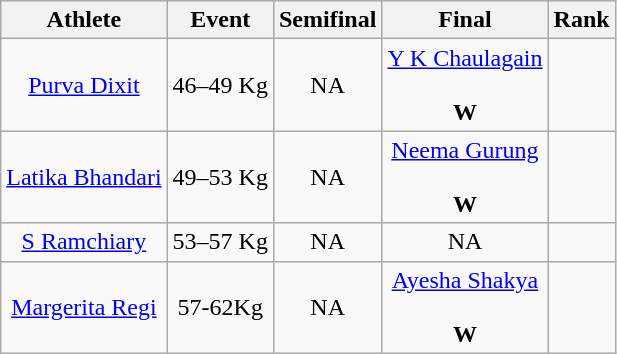<table class="wikitable" style="text-align:center;">
<tr>
<th>Athlete</th>
<th>Event</th>
<th>Semifinal</th>
<th>Final</th>
<th>Rank</th>
</tr>
<tr>
<td><a href='#'>Purva Dixit</a></td>
<td>46–49 Kg</td>
<td>NA</td>
<td><a href='#'>Y K Chaulagain</a><br><br><strong>W</strong></td>
<td></td>
</tr>
<tr>
<td><a href='#'>Latika Bhandari</a></td>
<td>49–53 Kg</td>
<td>NA</td>
<td><a href='#'>Neema Gurung</a><br><br><strong>W</strong></td>
<td></td>
</tr>
<tr>
<td><a href='#'>S Ramchiary</a></td>
<td>53–57 Kg</td>
<td>NA</td>
<td>NA</td>
<td></td>
</tr>
<tr>
<td><a href='#'>Margerita Regi</a></td>
<td>57-62Kg</td>
<td>NA</td>
<td><a href='#'>Ayesha Shakya</a><br><br><strong>W</strong></td>
<td></td>
</tr>
</table>
